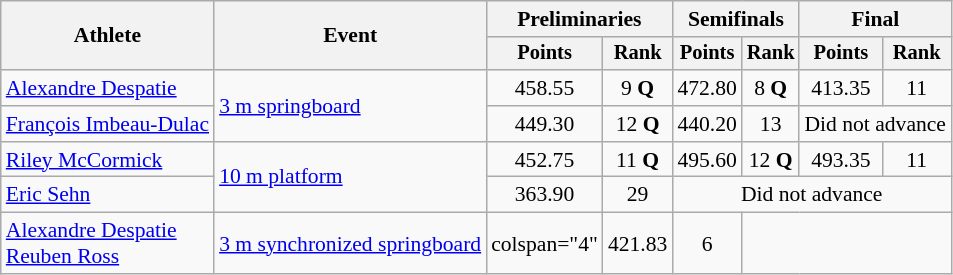<table class=wikitable style="font-size:90%">
<tr>
<th rowspan=2>Athlete</th>
<th rowspan=2>Event</th>
<th colspan="2">Preliminaries</th>
<th colspan="2">Semifinals</th>
<th colspan="2">Final</th>
</tr>
<tr style="font-size:95%">
<th>Points</th>
<th>Rank</th>
<th>Points</th>
<th>Rank</th>
<th>Points</th>
<th>Rank</th>
</tr>
<tr align=center>
<td align=left><a href='#'>Alexandre Despatie</a></td>
<td align=left rowspan=2><a href='#'>3 m springboard</a></td>
<td>458.55</td>
<td>9 <strong>Q</strong></td>
<td>472.80</td>
<td>8 <strong>Q</strong></td>
<td>413.35</td>
<td>11</td>
</tr>
<tr align=center>
<td align=left><a href='#'>François Imbeau-Dulac</a></td>
<td>449.30</td>
<td>12 <strong>Q</strong></td>
<td>440.20</td>
<td>13</td>
<td colspan=2>Did not advance</td>
</tr>
<tr align=center>
<td align=left><a href='#'>Riley McCormick</a></td>
<td align=left rowspan=2><a href='#'>10 m platform</a></td>
<td>452.75</td>
<td>11 <strong>Q</strong></td>
<td>495.60</td>
<td>12 <strong>Q</strong></td>
<td>493.35</td>
<td>11</td>
</tr>
<tr align=center>
<td align=left><a href='#'>Eric Sehn</a></td>
<td>363.90</td>
<td>29</td>
<td colspan=4>Did not advance</td>
</tr>
<tr align=center>
<td align=left><a href='#'>Alexandre Despatie</a><br> <a href='#'>Reuben Ross</a></td>
<td align=left><a href='#'>3 m synchronized springboard</a></td>
<td>colspan="4" </td>
<td>421.83</td>
<td>6</td>
</tr>
</table>
